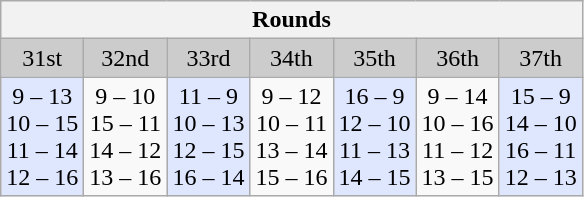<table class="wikitable">
<tr>
<th colspan="7">Rounds</th>
</tr>
<tr>
<td align="center" bgcolor="#CCCCCC">31st</td>
<td align="center" bgcolor="#CCCCCC">32nd</td>
<td align="center" bgcolor="#CCCCCC">33rd</td>
<td align="center" bgcolor="#CCCCCC">34th</td>
<td align="center" bgcolor="#CCCCCC">35th</td>
<td align="center" bgcolor="#CCCCCC">36th</td>
<td align="center" bgcolor="#CCCCCC">37th</td>
</tr>
<tr>
<td align="center" bgcolor="#DFE7FF">9 – 13<br>10 – 15<br>11 – 14<br>12 – 16</td>
<td align="center">9 – 10<br>15 – 11<br>14 – 12<br>13 – 16</td>
<td align="center" bgcolor="#DFE7FF">11 – 9<br>10 – 13<br>12 – 15<br>16 – 14</td>
<td align="center">9 – 12<br>10 – 11<br>13 – 14<br>15 – 16</td>
<td align="center" bgcolor="#DFE7FF">16 – 9<br>12 – 10<br>11 – 13<br>14 – 15</td>
<td align="center">9 – 14<br>10 – 16<br>11 – 12<br>13 – 15</td>
<td align="center" bgcolor="#DFE7FF">15 – 9<br>14 – 10<br>16 – 11<br>12 – 13</td>
</tr>
</table>
